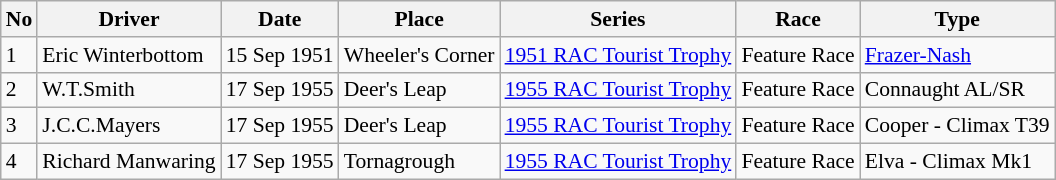<table class="wikitable" style="font-size: 90%;">
<tr>
<th>No</th>
<th>Driver</th>
<th>Date</th>
<th>Place</th>
<th>Series</th>
<th>Race</th>
<th>Type</th>
</tr>
<tr>
<td>1</td>
<td> Eric Winterbottom</td>
<td>15 Sep 1951</td>
<td>Wheeler's Corner</td>
<td><a href='#'>1951 RAC Tourist Trophy</a></td>
<td>Feature Race</td>
<td><a href='#'>Frazer-Nash</a></td>
</tr>
<tr>
<td>2</td>
<td> W.T.Smith</td>
<td>17 Sep 1955</td>
<td>Deer's Leap</td>
<td><a href='#'>1955 RAC Tourist Trophy</a></td>
<td>Feature Race</td>
<td>Connaught AL/SR</td>
</tr>
<tr>
<td>3</td>
<td> J.C.C.Mayers</td>
<td>17 Sep 1955</td>
<td>Deer's Leap</td>
<td><a href='#'>1955 RAC Tourist Trophy</a></td>
<td>Feature Race</td>
<td>Cooper - Climax T39</td>
</tr>
<tr>
<td>4</td>
<td> Richard Manwaring</td>
<td>17 Sep 1955</td>
<td>Tornagrough</td>
<td><a href='#'>1955 RAC Tourist Trophy</a></td>
<td>Feature Race</td>
<td>Elva - Climax Mk1</td>
</tr>
</table>
